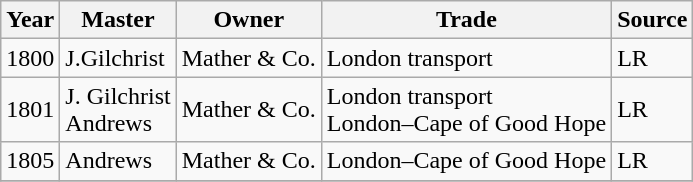<table class="sortable wikitable">
<tr>
<th>Year</th>
<th>Master</th>
<th>Owner</th>
<th>Trade</th>
<th>Source</th>
</tr>
<tr>
<td>1800</td>
<td>J.Gilchrist</td>
<td>Mather & Co.</td>
<td>London transport</td>
<td>LR</td>
</tr>
<tr>
<td>1801</td>
<td>J. Gilchrist<br>Andrews</td>
<td>Mather & Co.</td>
<td>London transport<br>London–Cape of Good Hope</td>
<td>LR</td>
</tr>
<tr>
<td>1805</td>
<td>Andrews</td>
<td>Mather & Co.</td>
<td>London–Cape of Good Hope</td>
<td>LR</td>
</tr>
<tr>
</tr>
</table>
